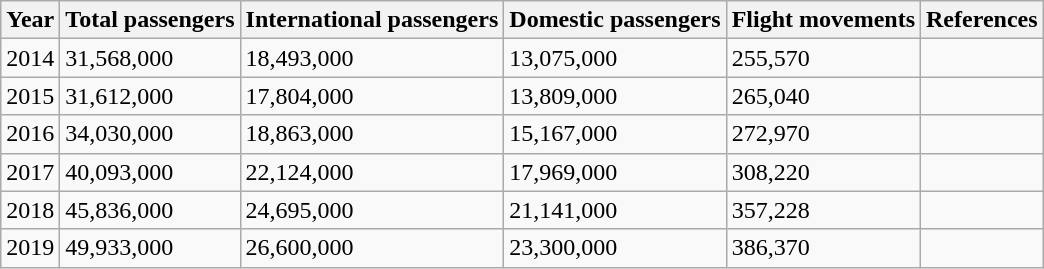<table class="wikitable" style="display:inline-table;">
<tr>
<th>Year</th>
<th>Total passengers</th>
<th>International passengers</th>
<th>Domestic passengers</th>
<th>Flight movements</th>
<th>References</th>
</tr>
<tr>
<td>2014</td>
<td>31,568,000</td>
<td>18,493,000</td>
<td>13,075,000</td>
<td>255,570</td>
<td></td>
</tr>
<tr>
<td>2015</td>
<td>31,612,000</td>
<td>17,804,000</td>
<td>13,809,000</td>
<td>265,040</td>
<td></td>
</tr>
<tr>
<td>2016</td>
<td>34,030,000</td>
<td>18,863,000</td>
<td>15,167,000</td>
<td>272,970</td>
<td></td>
</tr>
<tr>
<td>2017</td>
<td>40,093,000</td>
<td>22,124,000</td>
<td>17,969,000</td>
<td>308,220</td>
<td></td>
</tr>
<tr>
<td>2018</td>
<td>45,836,000</td>
<td>24,695,000</td>
<td>21,141,000</td>
<td>357,228</td>
<td></td>
</tr>
<tr>
<td>2019</td>
<td>49,933,000</td>
<td>26,600,000</td>
<td>23,300,000</td>
<td>386,370</td>
<td></td>
</tr>
</table>
